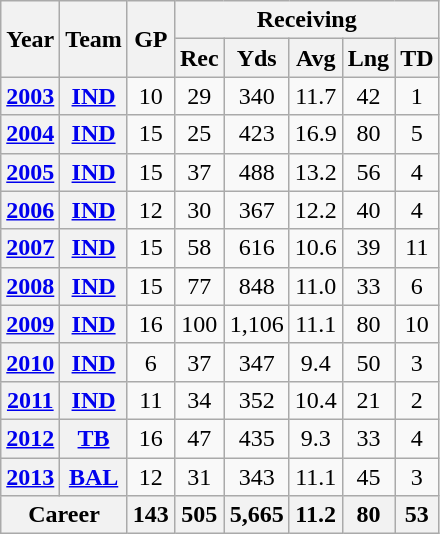<table class="wikitable" style="text-align: center;">
<tr>
<th rowspan="2">Year</th>
<th rowspan="2">Team</th>
<th rowspan="2">GP</th>
<th colspan="5">Receiving</th>
</tr>
<tr>
<th>Rec</th>
<th>Yds</th>
<th>Avg</th>
<th>Lng</th>
<th>TD</th>
</tr>
<tr>
<th><a href='#'>2003</a></th>
<th><a href='#'>IND</a></th>
<td>10</td>
<td>29</td>
<td>340</td>
<td>11.7</td>
<td>42</td>
<td>1</td>
</tr>
<tr>
<th><a href='#'>2004</a></th>
<th><a href='#'>IND</a></th>
<td>15</td>
<td>25</td>
<td>423</td>
<td>16.9</td>
<td>80</td>
<td>5</td>
</tr>
<tr>
<th><a href='#'>2005</a></th>
<th><a href='#'>IND</a></th>
<td>15</td>
<td>37</td>
<td>488</td>
<td>13.2</td>
<td>56</td>
<td>4</td>
</tr>
<tr>
<th><a href='#'>2006</a></th>
<th><a href='#'>IND</a></th>
<td>12</td>
<td>30</td>
<td>367</td>
<td>12.2</td>
<td>40</td>
<td>4</td>
</tr>
<tr>
<th><a href='#'>2007</a></th>
<th><a href='#'>IND</a></th>
<td>15</td>
<td>58</td>
<td>616</td>
<td>10.6</td>
<td>39</td>
<td>11</td>
</tr>
<tr>
<th><a href='#'>2008</a></th>
<th><a href='#'>IND</a></th>
<td>15</td>
<td>77</td>
<td>848</td>
<td>11.0</td>
<td>33</td>
<td>6</td>
</tr>
<tr>
<th><a href='#'>2009</a></th>
<th><a href='#'>IND</a></th>
<td>16</td>
<td>100</td>
<td>1,106</td>
<td>11.1</td>
<td>80</td>
<td>10</td>
</tr>
<tr>
<th><a href='#'>2010</a></th>
<th><a href='#'>IND</a></th>
<td>6</td>
<td>37</td>
<td>347</td>
<td>9.4</td>
<td>50</td>
<td>3</td>
</tr>
<tr>
<th><a href='#'>2011</a></th>
<th><a href='#'>IND</a></th>
<td>11</td>
<td>34</td>
<td>352</td>
<td>10.4</td>
<td>21</td>
<td>2</td>
</tr>
<tr>
<th><a href='#'>2012</a></th>
<th><a href='#'>TB</a></th>
<td>16</td>
<td>47</td>
<td>435</td>
<td>9.3</td>
<td>33</td>
<td>4</td>
</tr>
<tr>
<th><a href='#'>2013</a></th>
<th><a href='#'>BAL</a></th>
<td>12</td>
<td>31</td>
<td>343</td>
<td>11.1</td>
<td>45</td>
<td>3</td>
</tr>
<tr>
<th colspan="2">Career</th>
<th>143</th>
<th>505</th>
<th>5,665</th>
<th>11.2</th>
<th>80</th>
<th>53</th>
</tr>
</table>
